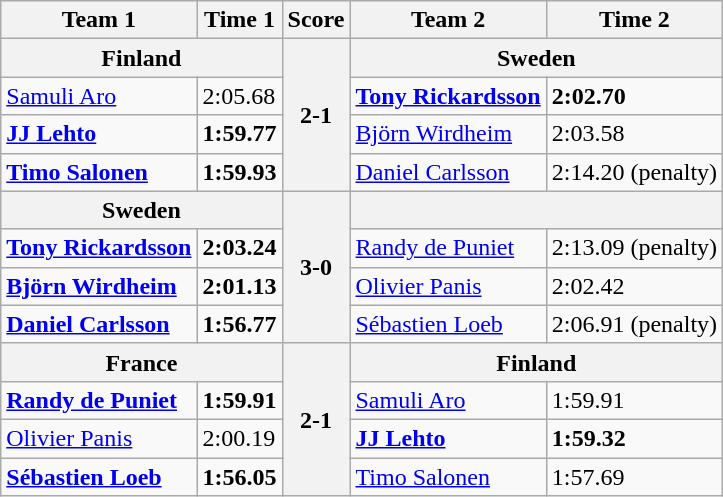<table class="wikitable">
<tr>
<th>Team 1</th>
<th>Time 1</th>
<th>Score</th>
<th>Team 2</th>
<th>Time 2</th>
</tr>
<tr>
<th colspan=2> <strong>Finland</strong></th>
<th rowspan=4>2-1</th>
<th colspan=2> Sweden</th>
</tr>
<tr>
<td><a href='#'>Samuli Aro</a></td>
<td>2:05.68</td>
<td><strong><a href='#'>Tony Rickardsson</a></strong></td>
<td><strong>2:02.70</strong></td>
</tr>
<tr>
<td><strong><a href='#'>JJ Lehto</a></strong></td>
<td><strong>1:59.77</strong></td>
<td><a href='#'>Björn Wirdheim</a></td>
<td>2:03.58</td>
</tr>
<tr>
<td><strong><a href='#'>Timo Salonen</a></strong></td>
<td><strong>1:59.93</strong></td>
<td><a href='#'>Daniel Carlsson</a></td>
<td>2:14.20 (penalty)</td>
</tr>
<tr>
<th colspan=2> <strong>Sweden</strong></th>
<th rowspan=4>3-0</th>
<th colspan=2></th>
</tr>
<tr>
<td><strong><a href='#'>Tony Rickardsson</a></strong></td>
<td><strong>2:03.24</strong></td>
<td><a href='#'>Randy de Puniet</a></td>
<td>2:13.09 (penalty)</td>
</tr>
<tr>
<td><strong><a href='#'>Björn Wirdheim</a></strong></td>
<td><strong>2:01.13</strong></td>
<td><a href='#'>Olivier Panis</a></td>
<td>2:02.42</td>
</tr>
<tr>
<td><strong><a href='#'>Daniel Carlsson</a></strong></td>
<td><strong>1:56.77</strong></td>
<td><a href='#'>Sébastien Loeb</a></td>
<td>2:06.91 (penalty)</td>
</tr>
<tr>
<th colspan=2> <strong>France</strong></th>
<th rowspan=4>2-1</th>
<th colspan=2> Finland</th>
</tr>
<tr>
<td><strong><a href='#'>Randy de Puniet</a></strong></td>
<td><strong>1:59.91</strong></td>
<td><a href='#'>Samuli Aro</a></td>
<td>1:59.91</td>
</tr>
<tr>
<td><a href='#'>Olivier Panis</a></td>
<td>2:00.19</td>
<td><strong><a href='#'>JJ Lehto</a></strong></td>
<td><strong>1:59.32</strong></td>
</tr>
<tr>
<td><strong><a href='#'>Sébastien Loeb</a></strong></td>
<td><strong>1:56.05</strong></td>
<td><a href='#'>Timo Salonen</a></td>
<td>1:57.69</td>
</tr>
</table>
